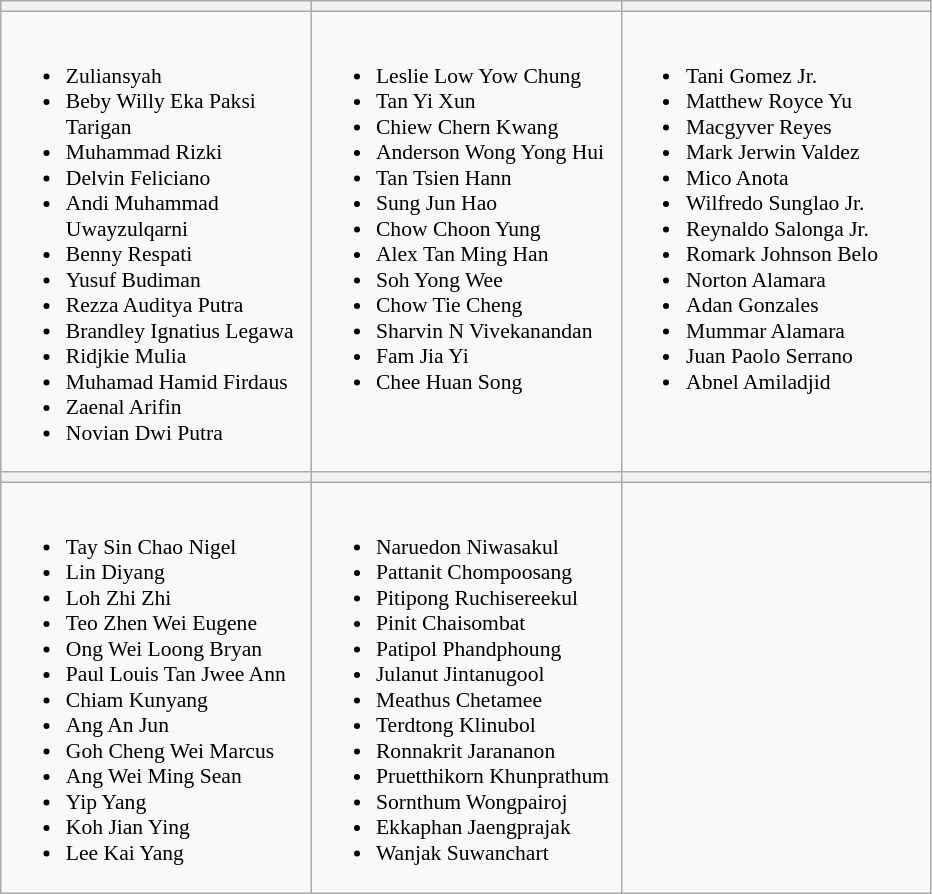<table class="wikitable" style="font-size:90%;">
<tr>
<th width=200></th>
<th width=200></th>
<th width=200></th>
</tr>
<tr>
<td valign=top><br><ul><li>Zuliansyah</li><li>Beby Willy Eka Paksi Tarigan</li><li>Muhammad Rizki</li><li>Delvin Feliciano</li><li>Andi Muhammad Uwayzulqarni</li><li>Benny Respati</li><li>Yusuf Budiman</li><li>Rezza Auditya Putra</li><li>Brandley Ignatius Legawa</li><li>Ridjkie Mulia</li><li>Muhamad Hamid Firdaus</li><li>Zaenal Arifin</li><li>Novian Dwi Putra</li></ul></td>
<td valign=top><br><ul><li>Leslie Low Yow Chung</li><li>Tan Yi Xun</li><li>Chiew Chern Kwang</li><li>Anderson Wong Yong Hui</li><li>Tan Tsien Hann</li><li>Sung Jun Hao</li><li>Chow Choon Yung</li><li>Alex Tan Ming Han</li><li>Soh Yong Wee</li><li>Chow Tie Cheng</li><li>Sharvin N Vivekanandan</li><li>Fam Jia Yi</li><li>Chee Huan Song</li></ul></td>
<td valign=top><br><ul><li>Tani Gomez Jr.</li><li>Matthew Royce Yu</li><li>Macgyver Reyes</li><li>Mark Jerwin Valdez</li><li>Mico Anota</li><li>Wilfredo Sunglao Jr.</li><li>Reynaldo Salonga Jr.</li><li>Romark Johnson Belo</li><li>Norton Alamara</li><li>Adan Gonzales</li><li>Mummar Alamara</li><li>Juan Paolo Serrano</li><li>Abnel Amiladjid</li></ul></td>
</tr>
<tr>
<th></th>
<th></th>
<th></th>
</tr>
<tr>
<td valign=top><br><ul><li>Tay Sin Chao Nigel</li><li>Lin Diyang</li><li>Loh Zhi Zhi</li><li>Teo Zhen Wei Eugene</li><li>Ong Wei Loong Bryan</li><li>Paul Louis Tan Jwee Ann</li><li>Chiam Kunyang</li><li>Ang An Jun</li><li>Goh Cheng Wei Marcus</li><li>Ang Wei Ming Sean</li><li>Yip Yang</li><li>Koh Jian Ying</li><li>Lee Kai Yang</li></ul></td>
<td valign=top><br><ul><li>Naruedon Niwasakul</li><li>Pattanit Chompoosang</li><li>Pitipong Ruchisereekul</li><li>Pinit Chaisombat</li><li>Patipol Phandphoung</li><li>Julanut Jintanugool</li><li>Meathus Chetamee</li><li>Terdtong Klinubol</li><li>Ronnakrit Jarananon</li><li>Pruetthikorn Khunprathum</li><li>Sornthum Wongpairoj</li><li>Ekkaphan Jaengprajak</li><li>Wanjak Suwanchart</li></ul></td>
<td valign=top></td>
</tr>
</table>
